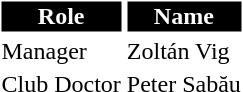<table class="toccolours">
<tr>
<th style="background:#000000;color:#FFFFFF;border:1px solid #FFFFFF;">Role</th>
<th style="background:#000000;color:#FFFFFF;border:1px solid #FFFFFF;">Name</th>
</tr>
<tr>
<td>Manager</td>
<td> Zoltán Vig</td>
</tr>
<tr>
<td>Club Doctor</td>
<td> Peter Sabău</td>
</tr>
</table>
